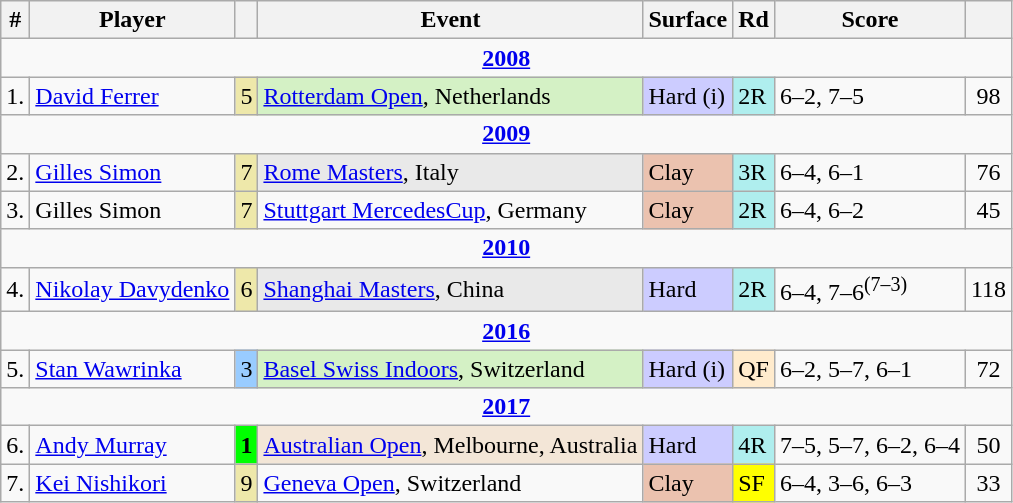<table class="wikitable sortable">
<tr>
<th>#</th>
<th>Player</th>
<th></th>
<th>Event</th>
<th>Surface</th>
<th class=unsortable>Rd</th>
<th class=unsortable>Score</th>
<th></th>
</tr>
<tr>
<td colspan=8 style=text-align:center><strong><a href='#'>2008</a></strong></td>
</tr>
<tr>
<td>1.</td>
<td> <a href='#'>David Ferrer</a></td>
<td align=center bgcolor=EEE8AA>5</td>
<td bgcolor=d4f1c5><a href='#'>Rotterdam Open</a>, Netherlands</td>
<td style=background:#ccf>Hard (i)</td>
<td bgcolor=afeeee>2R</td>
<td>6–2, 7–5</td>
<td align=center>98</td>
</tr>
<tr>
<td colspan=8 style=text-align:center><strong><a href='#'>2009</a></strong></td>
</tr>
<tr>
<td>2.</td>
<td> <a href='#'>Gilles Simon</a></td>
<td align=center bgcolor=EEE8AA>7</td>
<td bgcolor=E9E9E9><a href='#'>Rome Masters</a>, Italy</td>
<td bgcolor=EBC2AF>Clay</td>
<td bgcolor=afeeee>3R</td>
<td>6–4, 6–1</td>
<td align=center>76</td>
</tr>
<tr>
<td>3.</td>
<td> Gilles Simon</td>
<td align=center bgcolor=EEE8AA>7</td>
<td><a href='#'>Stuttgart MercedesCup</a>, Germany</td>
<td bgcolor=EBC2AF>Clay</td>
<td bgcolor=afeeee>2R</td>
<td>6–4, 6–2</td>
<td align=center>45</td>
</tr>
<tr>
<td colspan=8 style=text-align:center><strong><a href='#'>2010</a></strong></td>
</tr>
<tr>
<td>4.</td>
<td> <a href='#'>Nikolay Davydenko</a></td>
<td align=center bgcolor=EEE8AA>6</td>
<td bgcolor=E9E9E9><a href='#'>Shanghai Masters</a>, China</td>
<td style=background:#ccf>Hard</td>
<td bgcolor=afeeee>2R</td>
<td>6–4, 7–6<sup>(7–3)</sup></td>
<td align=center>118</td>
</tr>
<tr>
<td colspan=8 style=text-align:center><strong><a href='#'>2016</a></strong></td>
</tr>
<tr>
<td>5.</td>
<td> <a href='#'>Stan Wawrinka</a></td>
<td align=center bgcolor=99CCFF>3</td>
<td bgcolor=d4f1c5><a href='#'>Basel Swiss Indoors</a>, Switzerland</td>
<td style=background:#ccf>Hard (i)</td>
<td bgcolor=ffebcd>QF</td>
<td>6–2, 5–7, 6–1</td>
<td align=center>72</td>
</tr>
<tr>
<td colspan=8 style=text-align:center><strong><a href='#'>2017</a></strong></td>
</tr>
<tr>
<td>6.</td>
<td> <a href='#'>Andy Murray</a></td>
<td align=center bgcolor=lime><strong>1</strong></td>
<td bgcolor=F3E6D7><a href='#'>Australian Open</a>, Melbourne, Australia</td>
<td style=background:#ccf>Hard</td>
<td bgcolor=afeeee>4R</td>
<td>7–5, 5–7, 6–2, 6–4</td>
<td align=center>50</td>
</tr>
<tr>
<td>7.</td>
<td> <a href='#'>Kei Nishikori</a></td>
<td align=center bgcolor=EEE8AA>9</td>
<td><a href='#'>Geneva Open</a>, Switzerland</td>
<td bgcolor=EBC2AF>Clay</td>
<td bgcolor=yellow>SF</td>
<td>6–4, 3–6, 6–3</td>
<td align=center>33</td>
</tr>
</table>
